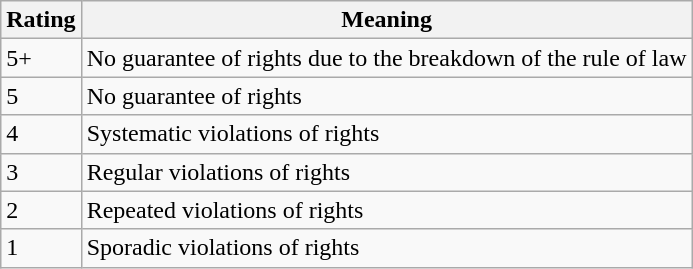<table class="wikitable">
<tr>
<th>Rating</th>
<th>Meaning</th>
</tr>
<tr>
<td>5+</td>
<td>No guarantee of rights due to the breakdown of the rule of law</td>
</tr>
<tr>
<td>5</td>
<td>No guarantee of rights</td>
</tr>
<tr>
<td>4</td>
<td>Systematic violations of rights</td>
</tr>
<tr>
<td>3</td>
<td>Regular violations of rights</td>
</tr>
<tr>
<td>2</td>
<td>Repeated violations of rights</td>
</tr>
<tr>
<td>1</td>
<td>Sporadic violations of rights</td>
</tr>
</table>
